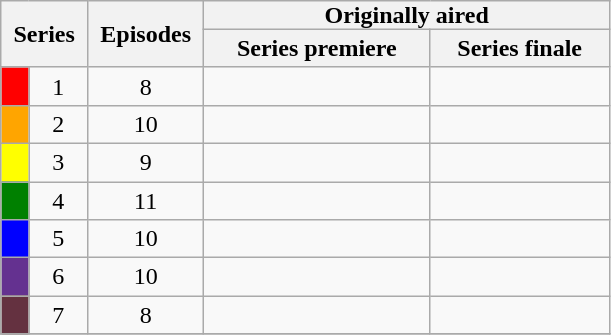<table class="wikitable plainrowheaders" style="text-align:center">
<tr>
<th scope="col" style="padding: 0px 8px" colspan="2" rowspan="2">Series</th>
<th scope="col" style="padding: 0px 8px" rowspan="2">Episodes</th>
<th scope="col" style="padding: 0px 80px" colspan="2">Originally aired</th>
</tr>
<tr>
<th scope="col">Series premiere</th>
<th scope="col">Series finale</th>
</tr>
<tr>
<td scope="row" style="background: red;"></td>
<td>1</td>
<td>8</td>
<td></td>
<td></td>
</tr>
<tr>
<td scope="row" style="background: orange;"></td>
<td>2</td>
<td>10</td>
<td></td>
<td></td>
</tr>
<tr>
<td scope="row" style="background: yellow;"></td>
<td>3</td>
<td>9</td>
<td></td>
<td></td>
</tr>
<tr>
<td scope="row" style="background: green;"></td>
<td>4</td>
<td>11</td>
<td></td>
<td></td>
</tr>
<tr>
<td scope="row" style="background: blue;"></td>
<td>5</td>
<td>10</td>
<td></td>
<td></td>
</tr>
<tr>
<td scope="row" style="background: #643190;"></td>
<td>6</td>
<td>10</td>
<td></td>
<td></td>
</tr>
<tr>
<td Scope="row" style="background: #643140;"></td>
<td>7</td>
<td>8</td>
<td></td>
<td></td>
</tr>
<tr>
</tr>
</table>
